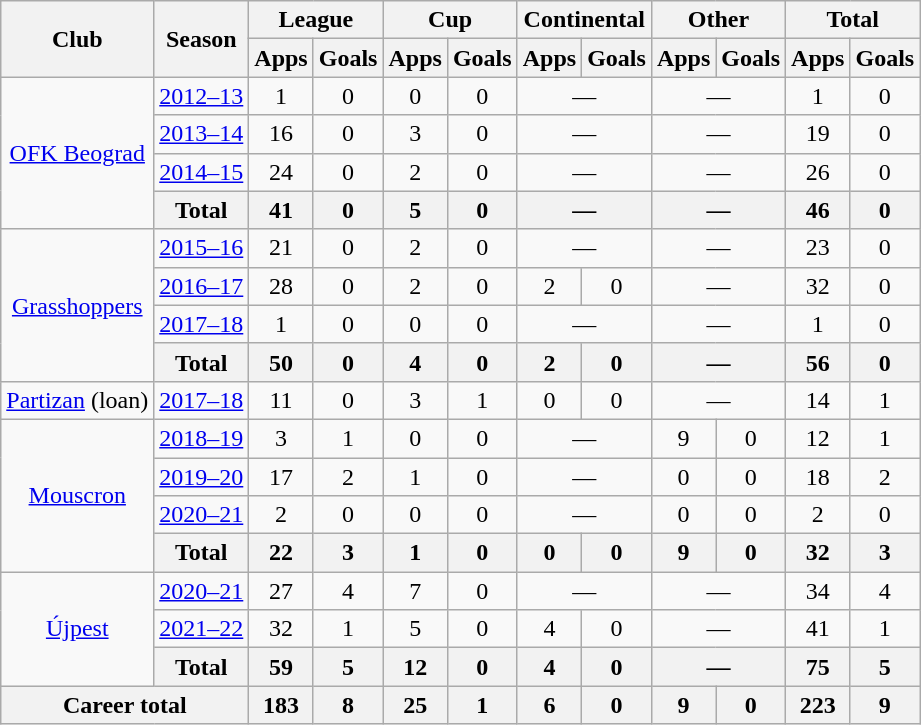<table class="wikitable" style="text-align:center">
<tr>
<th rowspan="2">Club</th>
<th rowspan="2">Season</th>
<th colspan="2">League</th>
<th colspan="2">Cup</th>
<th colspan="2">Continental</th>
<th colspan="2">Other</th>
<th colspan="2">Total</th>
</tr>
<tr>
<th>Apps</th>
<th>Goals</th>
<th>Apps</th>
<th>Goals</th>
<th>Apps</th>
<th>Goals</th>
<th>Apps</th>
<th>Goals</th>
<th>Apps</th>
<th>Goals</th>
</tr>
<tr>
<td rowspan="4"><a href='#'>OFK Beograd</a></td>
<td><a href='#'>2012–13</a></td>
<td>1</td>
<td>0</td>
<td>0</td>
<td>0</td>
<td colspan="2">—</td>
<td colspan="2">—</td>
<td>1</td>
<td>0</td>
</tr>
<tr>
<td><a href='#'>2013–14</a></td>
<td>16</td>
<td>0</td>
<td>3</td>
<td>0</td>
<td colspan="2">—</td>
<td colspan="2">—</td>
<td>19</td>
<td>0</td>
</tr>
<tr>
<td><a href='#'>2014–15</a></td>
<td>24</td>
<td>0</td>
<td>2</td>
<td>0</td>
<td colspan="2">—</td>
<td colspan="2">—</td>
<td>26</td>
<td>0</td>
</tr>
<tr>
<th>Total</th>
<th>41</th>
<th>0</th>
<th>5</th>
<th>0</th>
<th colspan="2">—</th>
<th colspan="2">—</th>
<th>46</th>
<th>0</th>
</tr>
<tr>
<td rowspan="4"><a href='#'>Grasshoppers</a></td>
<td><a href='#'>2015–16</a></td>
<td>21</td>
<td>0</td>
<td>2</td>
<td>0</td>
<td colspan="2">—</td>
<td colspan="2">—</td>
<td>23</td>
<td>0</td>
</tr>
<tr>
<td><a href='#'>2016–17</a></td>
<td>28</td>
<td>0</td>
<td>2</td>
<td>0</td>
<td>2</td>
<td>0</td>
<td colspan="2">—</td>
<td>32</td>
<td>0</td>
</tr>
<tr>
<td><a href='#'>2017–18</a></td>
<td>1</td>
<td>0</td>
<td>0</td>
<td>0</td>
<td colspan="2">—</td>
<td colspan="2">—</td>
<td>1</td>
<td>0</td>
</tr>
<tr>
<th>Total</th>
<th>50</th>
<th>0</th>
<th>4</th>
<th>0</th>
<th>2</th>
<th>0</th>
<th colspan="2">—</th>
<th>56</th>
<th>0</th>
</tr>
<tr>
<td><a href='#'>Partizan</a> (loan)</td>
<td><a href='#'>2017–18</a></td>
<td>11</td>
<td>0</td>
<td>3</td>
<td>1</td>
<td>0</td>
<td>0</td>
<td colspan="2">—</td>
<td>14</td>
<td>1</td>
</tr>
<tr>
<td rowspan="4"><a href='#'>Mouscron</a></td>
<td><a href='#'>2018–19</a></td>
<td>3</td>
<td>1</td>
<td>0</td>
<td>0</td>
<td colspan="2">—</td>
<td>9</td>
<td>0</td>
<td>12</td>
<td>1</td>
</tr>
<tr>
<td><a href='#'>2019–20</a></td>
<td>17</td>
<td>2</td>
<td>1</td>
<td>0</td>
<td colspan="2">—</td>
<td>0</td>
<td>0</td>
<td>18</td>
<td>2</td>
</tr>
<tr>
<td><a href='#'>2020–21</a></td>
<td>2</td>
<td>0</td>
<td>0</td>
<td>0</td>
<td colspan="2">—</td>
<td>0</td>
<td>0</td>
<td>2</td>
<td>0</td>
</tr>
<tr>
<th>Total</th>
<th>22</th>
<th>3</th>
<th>1</th>
<th>0</th>
<th>0</th>
<th>0</th>
<th>9</th>
<th>0</th>
<th>32</th>
<th>3</th>
</tr>
<tr>
<td rowspan="3"><a href='#'>Újpest</a></td>
<td><a href='#'>2020–21</a></td>
<td>27</td>
<td>4</td>
<td>7</td>
<td>0</td>
<td colspan="2">—</td>
<td colspan="2">—</td>
<td>34</td>
<td>4</td>
</tr>
<tr>
<td><a href='#'>2021–22</a></td>
<td>32</td>
<td>1</td>
<td>5</td>
<td>0</td>
<td>4</td>
<td>0</td>
<td colspan="2">—</td>
<td>41</td>
<td>1</td>
</tr>
<tr>
<th>Total</th>
<th>59</th>
<th>5</th>
<th>12</th>
<th>0</th>
<th>4</th>
<th>0</th>
<th colspan="2">—</th>
<th>75</th>
<th>5</th>
</tr>
<tr>
<th colspan="2">Career total</th>
<th>183</th>
<th>8</th>
<th>25</th>
<th>1</th>
<th>6</th>
<th>0</th>
<th>9</th>
<th>0</th>
<th>223</th>
<th>9</th>
</tr>
</table>
